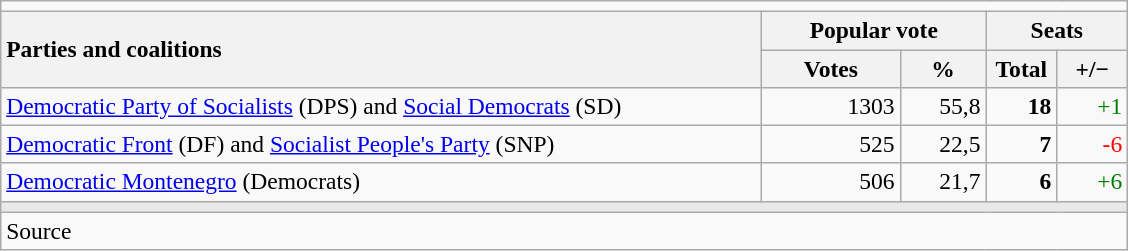<table class="wikitable" style="text-align:right; font-size:98%; margin-bottom:0">
<tr>
<td colspan="6"></td>
</tr>
<tr>
<th style="text-align:left;" rowspan="2" width="500">Parties and coalitions</th>
<th colspan="2">Popular vote</th>
<th colspan="2">Seats</th>
</tr>
<tr>
<th width="85">Votes</th>
<th width="50">%</th>
<th width="40">Total</th>
<th width="40">+/−</th>
</tr>
<tr>
<td align="left"><a href='#'>Democratic Party of Socialists</a> (DPS) and <a href='#'>Social Democrats</a> (SD)</td>
<td>1303</td>
<td>55,8</td>
<td><strong>18</strong></td>
<td style="color:green;">+1</td>
</tr>
<tr>
<td align="left"><a href='#'>Democratic Front</a> (DF) and <a href='#'>Socialist People's Party</a> (SNP)</td>
<td>525</td>
<td>22,5</td>
<td><strong>7</strong></td>
<td style="color:red;">-6</td>
</tr>
<tr>
<td align="left"><a href='#'>Democratic Montenegro</a> (Democrats)</td>
<td>506</td>
<td>21,7</td>
<td><strong>6</strong></td>
<td style="color:green;">+6</td>
</tr>
<tr>
<td colspan="6" bgcolor="#E9E9E9"></td>
</tr>
<tr>
<td align="left" colspan="6">Source</td>
</tr>
</table>
